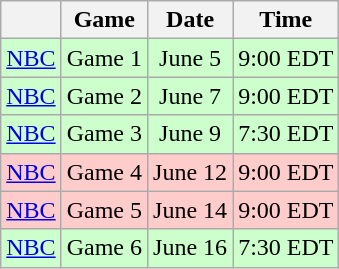<table class="wikitable sortable" style="text-align:center">
<tr>
<th></th>
<th>Game</th>
<th>Date</th>
<th>Time</th>
</tr>
<tr style="background:#cfc;">
<td><a href='#'>NBC</a></td>
<td>Game 1</td>
<td>June 5</td>
<td>9:00 EDT</td>
</tr>
<tr style="background:#cfc;">
<td><a href='#'>NBC</a></td>
<td>Game 2</td>
<td>June 7</td>
<td>9:00 EDT</td>
</tr>
<tr style="background:#cfc;">
<td><a href='#'>NBC</a></td>
<td>Game 3</td>
<td>June 9</td>
<td>7:30 EDT</td>
</tr>
<tr style="background:#fcc;">
<td><a href='#'>NBC</a></td>
<td>Game 4</td>
<td>June 12</td>
<td>9:00 EDT</td>
</tr>
<tr style="background:#fcc;">
<td><a href='#'>NBC</a></td>
<td>Game 5</td>
<td>June 14</td>
<td>9:00 EDT</td>
</tr>
<tr style="background:#cfc;">
<td><a href='#'>NBC</a></td>
<td>Game 6</td>
<td>June 16</td>
<td>7:30 EDT</td>
</tr>
</table>
